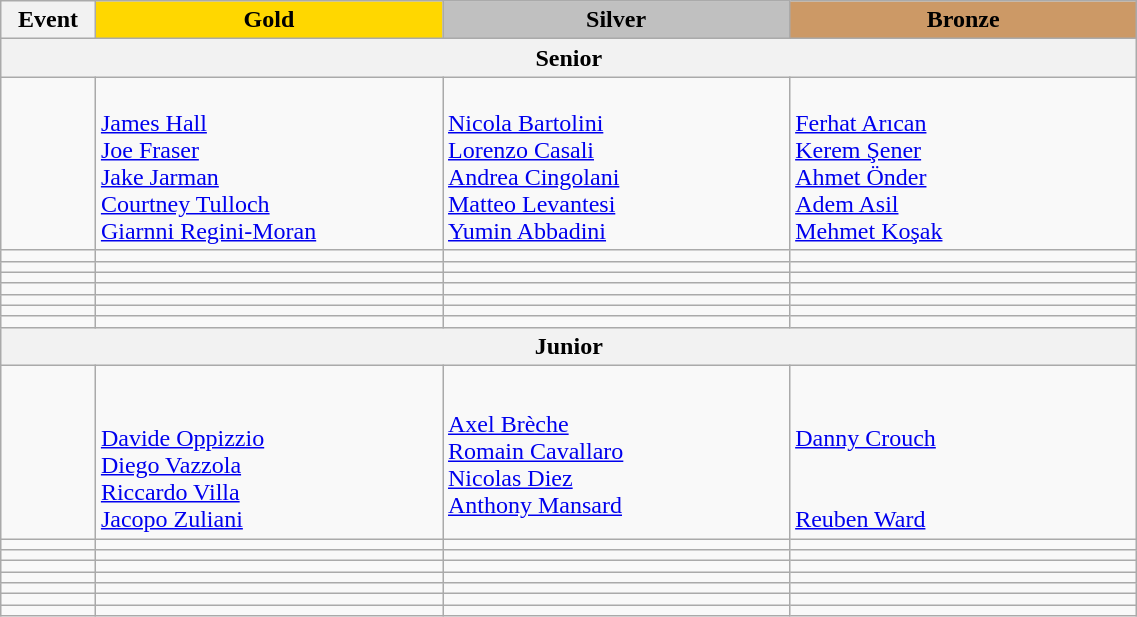<table style="width:60%;" class="wikitable">
<tr>
<th style="text-align:center; width:2%;">Event</th>
<td style="text-align:center; width:15%; background:gold;"><strong>Gold</strong></td>
<td style="text-align:center; width:15%; background:silver;"><strong>Silver</strong></td>
<td style="text-align:center; width:15%; background:#c96;"><strong>Bronze</strong></td>
</tr>
<tr>
<th colspan=4><strong>Senior</strong></th>
</tr>
<tr>
<td></td>
<td><br><a href='#'>James Hall</a><br><a href='#'>Joe Fraser</a><br><a href='#'>Jake Jarman</a><br><a href='#'>Courtney Tulloch</a><br><a href='#'>Giarnni Regini-Moran</a></td>
<td><br><a href='#'>Nicola Bartolini</a><br><a href='#'>Lorenzo Casali</a><br><a href='#'>Andrea Cingolani</a><br><a href='#'>Matteo Levantesi</a><br><a href='#'>Yumin Abbadini</a></td>
<td><br><a href='#'>Ferhat Arıcan</a><br><a href='#'>Kerem Şener</a><br><a href='#'>Ahmet Önder</a><br><a href='#'>Adem Asil</a><br><a href='#'>Mehmet Koşak</a></td>
</tr>
<tr>
<td></td>
<td></td>
<td></td>
<td></td>
</tr>
<tr>
<td></td>
<td></td>
<td></td>
<td></td>
</tr>
<tr>
<td></td>
<td></td>
<td></td>
<td></td>
</tr>
<tr>
<td></td>
<td></td>
<td></td>
<td></td>
</tr>
<tr>
<td></td>
<td></td>
<td></td>
<td></td>
</tr>
<tr>
<td></td>
<td></td>
<td></td>
<td></td>
</tr>
<tr>
<td></td>
<td></td>
<td></td>
<td></td>
</tr>
<tr>
<th colspan=4><strong>Junior</strong></th>
</tr>
<tr>
<td></td>
<td><br><br><a href='#'>Davide Oppizzio</a><br><a href='#'>Diego Vazzola</a><br><a href='#'>Riccardo Villa</a><br><a href='#'>Jacopo Zuliani</a></td>
<td><br><a href='#'>Axel Brèche</a><br><a href='#'>Romain Cavallaro</a><br><a href='#'>Nicolas Diez</a><br><a href='#'>Anthony Mansard</a><br></td>
<td><br><br><a href='#'>Danny Crouch</a><br><br><br><a href='#'>Reuben Ward</a></td>
</tr>
<tr>
<td></td>
<td></td>
<td></td>
<td></td>
</tr>
<tr>
<td></td>
<td></td>
<td></td>
<td></td>
</tr>
<tr>
<td></td>
<td></td>
<td></td>
<td></td>
</tr>
<tr>
<td></td>
<td></td>
<td></td>
<td></td>
</tr>
<tr>
<td></td>
<td></td>
<td></td>
<td></td>
</tr>
<tr>
<td></td>
<td></td>
<td></td>
<td></td>
</tr>
<tr>
<td></td>
<td></td>
<td></td>
<td></td>
</tr>
</table>
